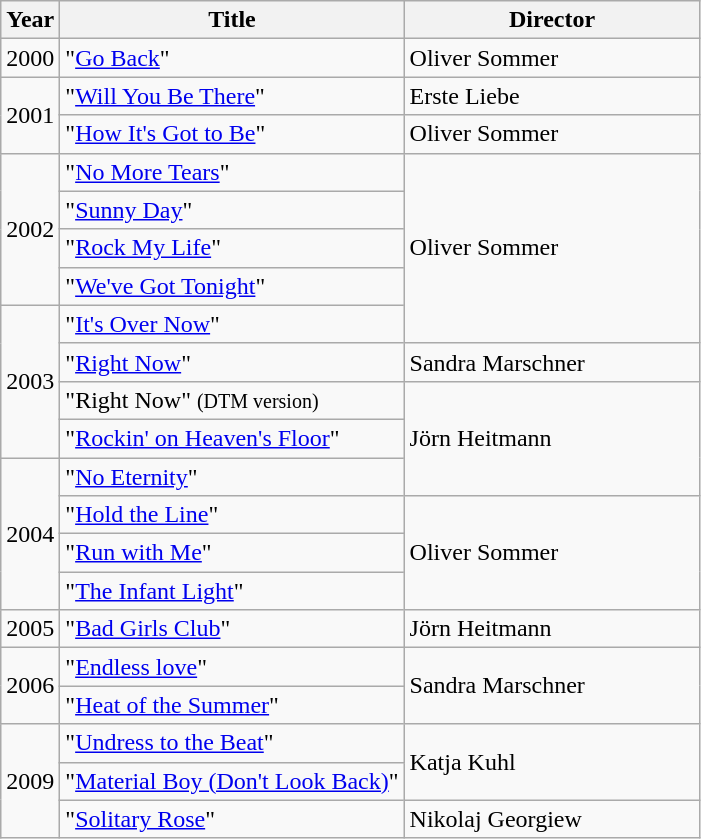<table class="wikitable">
<tr>
<th>Year</th>
<th>Title</th>
<th width="190">Director</th>
</tr>
<tr>
<td>2000</td>
<td>"<a href='#'>Go Back</a>"</td>
<td>Oliver Sommer</td>
</tr>
<tr>
<td rowspan="2">2001</td>
<td>"<a href='#'>Will You Be There</a>"</td>
<td>Erste Liebe</td>
</tr>
<tr>
<td>"<a href='#'>How It's Got to Be</a>"</td>
<td>Oliver Sommer</td>
</tr>
<tr>
<td rowspan="4">2002</td>
<td>"<a href='#'>No More Tears</a>"</td>
<td rowspan="5">Oliver Sommer</td>
</tr>
<tr>
<td>"<a href='#'>Sunny Day</a>"</td>
</tr>
<tr>
<td>"<a href='#'>Rock My Life</a>"</td>
</tr>
<tr>
<td>"<a href='#'>We've Got Tonight</a>"</td>
</tr>
<tr>
<td rowspan="4">2003</td>
<td>"<a href='#'>It's Over Now</a>"</td>
</tr>
<tr>
<td>"<a href='#'>Right Now</a>"</td>
<td>Sandra Marschner</td>
</tr>
<tr>
<td>"Right Now" <small>(DTM version)</small></td>
<td rowspan="3">Jörn Heitmann</td>
</tr>
<tr>
<td>"<a href='#'>Rockin' on Heaven's Floor</a>"</td>
</tr>
<tr>
<td rowspan="4">2004</td>
<td>"<a href='#'>No Eternity</a>"</td>
</tr>
<tr>
<td>"<a href='#'>Hold the Line</a>"</td>
<td rowspan="3">Oliver Sommer</td>
</tr>
<tr>
<td>"<a href='#'>Run with Me</a>"</td>
</tr>
<tr>
<td>"<a href='#'>The Infant Light</a>"</td>
</tr>
<tr>
<td>2005</td>
<td>"<a href='#'>Bad Girls Club</a>"</td>
<td>Jörn Heitmann</td>
</tr>
<tr>
<td rowspan="2">2006</td>
<td>"<a href='#'>Endless love</a>"</td>
<td rowspan="2">Sandra Marschner</td>
</tr>
<tr>
<td>"<a href='#'>Heat of the Summer</a>"</td>
</tr>
<tr>
<td rowspan="3">2009</td>
<td>"<a href='#'>Undress to the Beat</a>"</td>
<td rowspan="2">Katja Kuhl</td>
</tr>
<tr>
<td>"<a href='#'>Material Boy (Don't Look Back)</a>"</td>
</tr>
<tr>
<td>"<a href='#'>Solitary Rose</a>"</td>
<td>Nikolaj Georgiew</td>
</tr>
</table>
